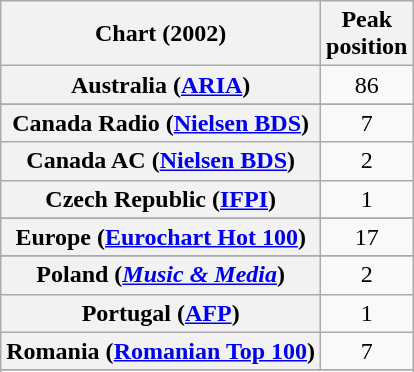<table class="wikitable sortable plainrowheaders" style="text-align:center">
<tr>
<th scope="col">Chart (2002)</th>
<th scope="col">Peak<br>position</th>
</tr>
<tr>
<th scope="row">Australia (<a href='#'>ARIA</a>)</th>
<td>86</td>
</tr>
<tr>
</tr>
<tr>
</tr>
<tr>
</tr>
<tr>
<th scope="row">Canada Radio (<a href='#'>Nielsen BDS</a>)</th>
<td>7</td>
</tr>
<tr>
<th scope="row">Canada AC (<a href='#'>Nielsen BDS</a>)</th>
<td>2</td>
</tr>
<tr>
<th scope="row">Czech Republic (<a href='#'>IFPI</a>)</th>
<td>1</td>
</tr>
<tr>
</tr>
<tr>
<th scope="row">Europe (<a href='#'>Eurochart Hot 100</a>)</th>
<td>17</td>
</tr>
<tr>
</tr>
<tr>
</tr>
<tr>
</tr>
<tr>
</tr>
<tr>
</tr>
<tr>
</tr>
<tr>
</tr>
<tr>
<th scope="row">Poland (<em><a href='#'>Music & Media</a></em>)</th>
<td>2</td>
</tr>
<tr>
<th scope="row">Portugal (<a href='#'>AFP</a>)</th>
<td>1</td>
</tr>
<tr>
<th scope="row">Romania (<a href='#'>Romanian Top 100</a>)</th>
<td>7</td>
</tr>
<tr>
</tr>
<tr>
</tr>
<tr>
</tr>
<tr>
</tr>
<tr>
</tr>
<tr>
</tr>
</table>
